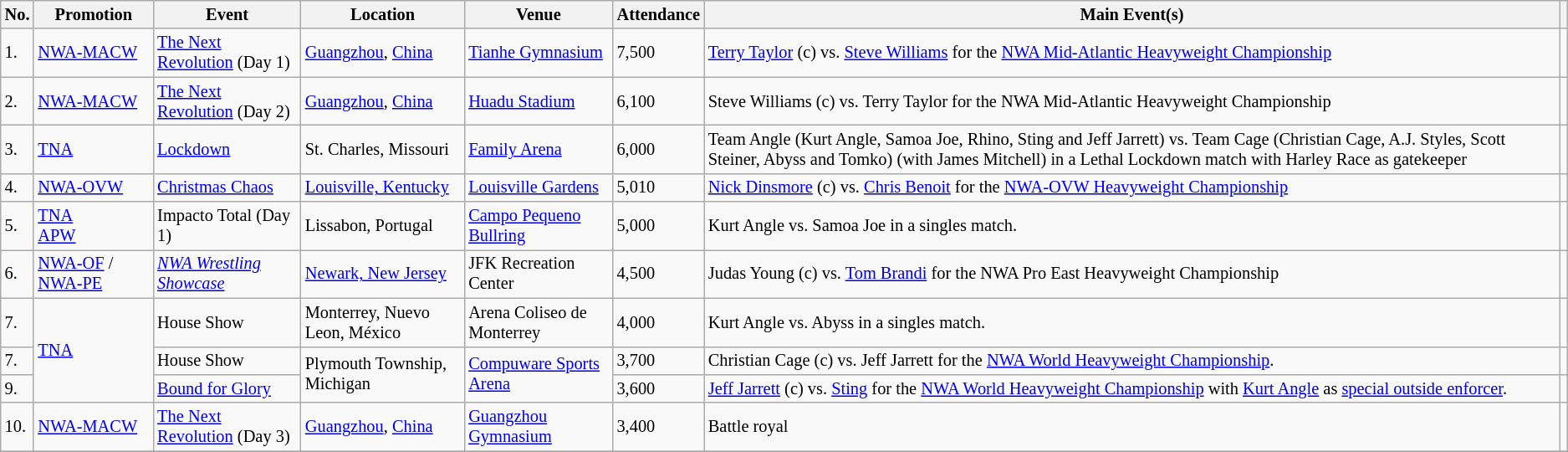<table class="wikitable sortable" style="font-size:85%;">
<tr>
<th>No.</th>
<th>Promotion</th>
<th>Event</th>
<th>Location</th>
<th>Venue</th>
<th>Attendance</th>
<th class=unsortable>Main Event(s)</th>
<th class=unsortable></th>
</tr>
<tr>
<td>1.</td>
<td><a href='#'>NWA-MACW</a></td>
<td><a href='#'>The Next Revolution</a> (Day 1) <br> </td>
<td><a href='#'>Guangzhou</a>, <a href='#'>China</a></td>
<td><a href='#'>Tianhe Gymnasium</a></td>
<td>7,500</td>
<td><a href='#'>Terry Taylor</a> (c) vs. <a href='#'>Steve Williams</a> for the <a href='#'>NWA Mid-Atlantic Heavyweight Championship</a></td>
<td></td>
</tr>
<tr>
<td>2.</td>
<td><a href='#'>NWA-MACW</a></td>
<td><a href='#'>The Next Revolution</a> (Day 2) <br> </td>
<td><a href='#'>Guangzhou</a>, <a href='#'>China</a></td>
<td><a href='#'>Huadu Stadium</a></td>
<td>6,100</td>
<td>Steve Williams (c) vs. Terry Taylor for the NWA Mid-Atlantic Heavyweight Championship</td>
<td></td>
</tr>
<tr>
<td>3.</td>
<td><a href='#'>TNA</a></td>
<td><a href='#'>Lockdown</a> <br> </td>
<td>St. Charles, Missouri</td>
<td><a href='#'>Family Arena</a></td>
<td>6,000</td>
<td>Team Angle (Kurt Angle, Samoa Joe, Rhino, Sting and Jeff Jarrett) vs. Team Cage (Christian Cage, A.J. Styles, Scott Steiner, Abyss and Tomko) (with James Mitchell) in a Lethal Lockdown match with Harley Race as gatekeeper</td>
<td></td>
</tr>
<tr>
<td>4.</td>
<td><a href='#'>NWA-OVW</a></td>
<td><a href='#'>Christmas Chaos</a> <br> </td>
<td><a href='#'>Louisville, Kentucky</a></td>
<td><a href='#'>Louisville Gardens</a></td>
<td>5,010</td>
<td><a href='#'>Nick Dinsmore</a> (c) vs. <a href='#'>Chris Benoit</a> for the <a href='#'>NWA-OVW Heavyweight Championship</a></td>
<td></td>
</tr>
<tr>
<td>5.</td>
<td><a href='#'>TNA</a> <br> <a href='#'>APW</a></td>
<td>Impacto Total  (Day 1) <br> </td>
<td>Lissabon, Portugal</td>
<td><a href='#'>Campo Pequeno Bullring</a></td>
<td>5,000</td>
<td>Kurt Angle vs. Samoa Joe in a singles match.</td>
<td></td>
</tr>
<tr>
<td>6.</td>
<td><a href='#'>NWA-OF</a> / <a href='#'>NWA-PE</a></td>
<td><em><a href='#'>NWA Wrestling Showcase</a></em> <br> </td>
<td><a href='#'>Newark, New Jersey</a></td>
<td>JFK Recreation Center</td>
<td>4,500</td>
<td>Judas Young (c) vs. <a href='#'>Tom Brandi</a> for the NWA Pro East Heavyweight Championship</td>
<td></td>
</tr>
<tr>
<td>7.</td>
<td rowspan=3><a href='#'>TNA</a></td>
<td>House Show  <br> </td>
<td>Monterrey, Nuevo Leon, México</td>
<td>Arena Coliseo de Monterrey</td>
<td>4,000</td>
<td>Kurt Angle vs. Abyss in a singles match.</td>
<td></td>
</tr>
<tr>
<td>7.</td>
<td>House Show  <br> </td>
<td rowspan=2>Plymouth Township, Michigan</td>
<td rowspan=2><a href='#'>Compuware Sports Arena</a></td>
<td>3,700</td>
<td>Christian Cage (c) vs. Jeff Jarrett for the <a href='#'>NWA World Heavyweight Championship</a>.</td>
<td></td>
</tr>
<tr>
<td>9.</td>
<td><a href='#'>Bound for Glory</a> <br> </td>
<td>3,600</td>
<td><a href='#'>Jeff Jarrett</a> (c) vs. <a href='#'>Sting</a> for the <a href='#'>NWA World Heavyweight Championship</a> with <a href='#'>Kurt Angle</a> as <a href='#'>special outside enforcer</a>.</td>
<td></td>
</tr>
<tr>
<td>10.</td>
<td><a href='#'>NWA-MACW</a></td>
<td><a href='#'>The Next Revolution</a> (Day 3) <br> </td>
<td><a href='#'>Guangzhou</a>, <a href='#'>China</a></td>
<td><a href='#'>Guangzhou Gymnasium</a></td>
<td>3,400</td>
<td>Battle royal</td>
<td></td>
</tr>
<tr>
</tr>
</table>
